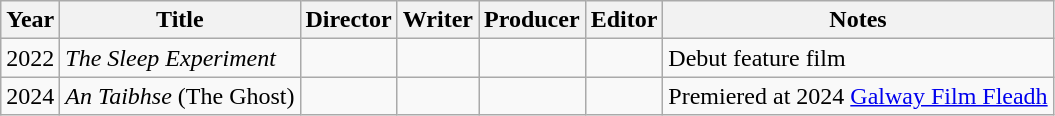<table class="wikitable sortable">
<tr>
<th>Year</th>
<th>Title</th>
<th>Director</th>
<th>Writer</th>
<th>Producer</th>
<th>Editor</th>
<th class="unsortable">Notes</th>
</tr>
<tr>
<td>2022</td>
<td><em>The Sleep Experiment</em></td>
<td></td>
<td></td>
<td></td>
<td></td>
<td>Debut feature film</td>
</tr>
<tr>
<td>2024</td>
<td><em>An Taibhse</em> (The Ghost)</td>
<td></td>
<td></td>
<td></td>
<td></td>
<td>Premiered at 2024 <a href='#'>Galway Film Fleadh</a></td>
</tr>
</table>
